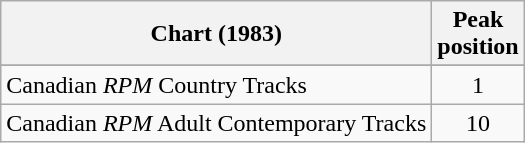<table class="wikitable sortable">
<tr>
<th>Chart (1983)</th>
<th>Peak<br>position</th>
</tr>
<tr>
</tr>
<tr>
</tr>
<tr>
</tr>
<tr>
<td>Canadian <em>RPM</em> Country Tracks</td>
<td align="center">1</td>
</tr>
<tr>
<td>Canadian <em>RPM</em> Adult Contemporary Tracks</td>
<td align="center">10</td>
</tr>
</table>
